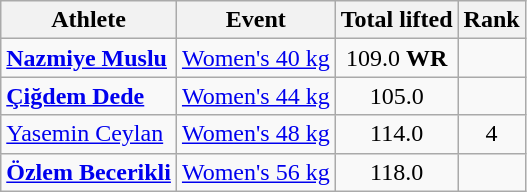<table class="wikitable">
<tr>
<th>Athlete</th>
<th>Event</th>
<th>Total lifted</th>
<th>Rank</th>
</tr>
<tr>
<td><strong><a href='#'>Nazmiye Muslu</a></strong></td>
<td><a href='#'>Women's 40 kg</a></td>
<td align="center">109.0 <strong>WR</strong></td>
<td align="center"></td>
</tr>
<tr>
<td><strong><a href='#'>Çiğdem Dede</a></strong></td>
<td><a href='#'>Women's 44 kg</a></td>
<td align="center">105.0</td>
<td align="center"></td>
</tr>
<tr>
<td><a href='#'>Yasemin Ceylan</a></td>
<td><a href='#'>Women's 48 kg</a></td>
<td align="center">114.0</td>
<td align="center">4</td>
</tr>
<tr>
<td><strong><a href='#'>Özlem Becerikli</a></strong></td>
<td><a href='#'>Women's 56 kg</a></td>
<td align="center">118.0</td>
<td align="center"></td>
</tr>
</table>
